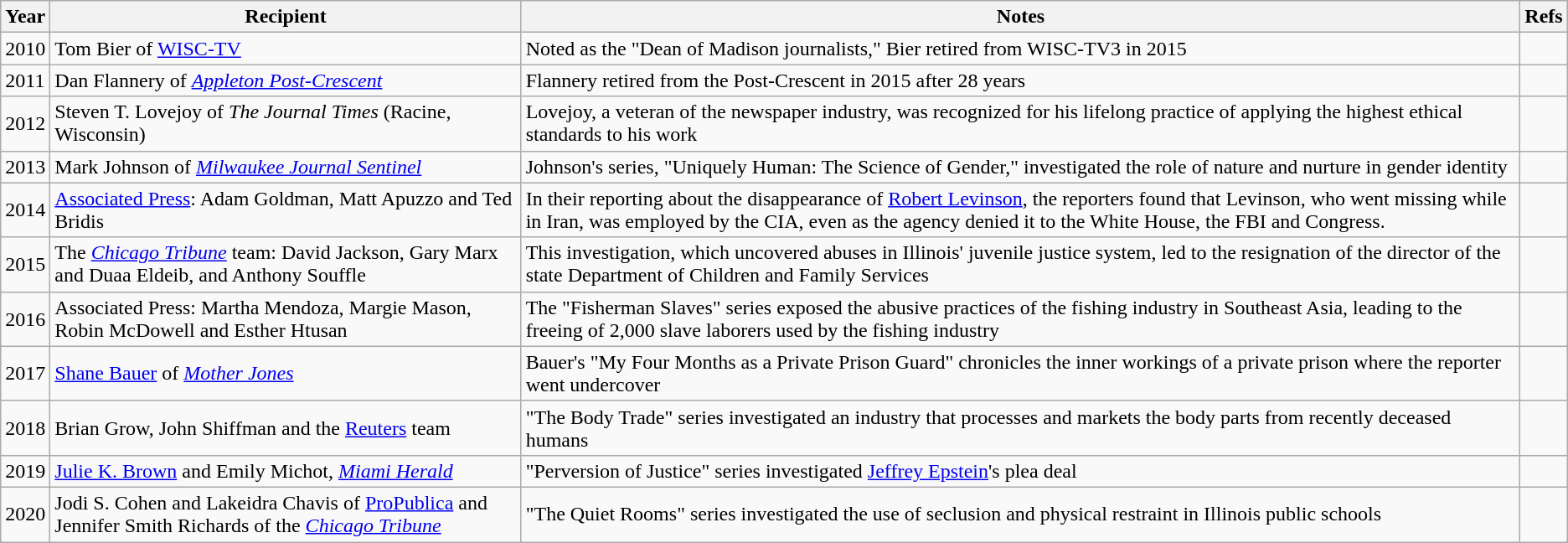<table class="wikitable sortable plainrowheaders">
<tr>
<th>Year</th>
<th>Recipient</th>
<th>Notes</th>
<th>Refs</th>
</tr>
<tr>
<td>2010</td>
<td>Tom Bier of <a href='#'>WISC-TV</a></td>
<td>Noted as the "Dean of Madison journalists," Bier retired from WISC-TV3 in 2015</td>
<td></td>
</tr>
<tr>
<td>2011</td>
<td>Dan Flannery of <em><a href='#'>Appleton Post-Crescent</a></em></td>
<td>Flannery retired from the Post-Crescent in 2015 after 28 years</td>
<td></td>
</tr>
<tr>
<td>2012</td>
<td>Steven T. Lovejoy of <em>The Journal Times</em> (Racine, Wisconsin)</td>
<td>Lovejoy, a veteran of the newspaper industry, was recognized for his lifelong practice of applying the highest ethical standards to his work</td>
<td></td>
</tr>
<tr>
<td>2013</td>
<td>Mark Johnson of <em><a href='#'>Milwaukee Journal Sentinel</a></em></td>
<td>Johnson's series, "Uniquely Human: The Science of Gender," investigated the role of nature and nurture in gender identity</td>
<td></td>
</tr>
<tr>
<td>2014</td>
<td><a href='#'>Associated Press</a>: Adam Goldman, Matt Apuzzo and Ted Bridis</td>
<td>In their reporting about the disappearance of <a href='#'>Robert Levinson</a>, the reporters found that Levinson, who went missing while in Iran, was employed by the CIA, even as the agency denied it to the White House, the FBI and Congress.</td>
<td></td>
</tr>
<tr>
<td>2015</td>
<td>The <em><a href='#'>Chicago Tribune</a></em> team: David Jackson, Gary Marx and Duaa Eldeib, and Anthony Souffle</td>
<td>This investigation, which uncovered abuses in Illinois' juvenile justice system, led to the resignation of the director of the state Department of Children and Family Services</td>
<td></td>
</tr>
<tr>
<td>2016</td>
<td>Associated Press: Martha Mendoza, Margie Mason, Robin McDowell and Esther Htusan</td>
<td>The "Fisherman Slaves" series exposed the abusive practices of the fishing industry in Southeast Asia, leading to the freeing of 2,000 slave laborers used by the fishing industry</td>
<td></td>
</tr>
<tr>
<td>2017</td>
<td><a href='#'>Shane Bauer</a> of <em><a href='#'>Mother Jones</a></em></td>
<td>Bauer's "My Four Months as a Private Prison Guard" chronicles the inner workings of a private prison where the reporter went undercover</td>
<td></td>
</tr>
<tr>
<td>2018</td>
<td>Brian Grow, John Shiffman and the <a href='#'>Reuters</a> team</td>
<td>"The Body Trade" series investigated an industry that processes and markets the body parts from recently deceased humans</td>
<td></td>
</tr>
<tr>
<td>2019</td>
<td><a href='#'>Julie K. Brown</a> and Emily Michot, <em><a href='#'>Miami Herald</a></em></td>
<td>"Perversion of Justice" series investigated <a href='#'>Jeffrey Epstein</a>'s plea deal</td>
<td></td>
</tr>
<tr>
<td>2020</td>
<td>Jodi S. Cohen and Lakeidra Chavis of <a href='#'>ProPublica</a> and Jennifer Smith Richards of the <em><a href='#'>Chicago Tribune</a></em></td>
<td>"The Quiet Rooms" series investigated the use of seclusion and physical restraint in Illinois public schools</td>
<td></td>
</tr>
</table>
